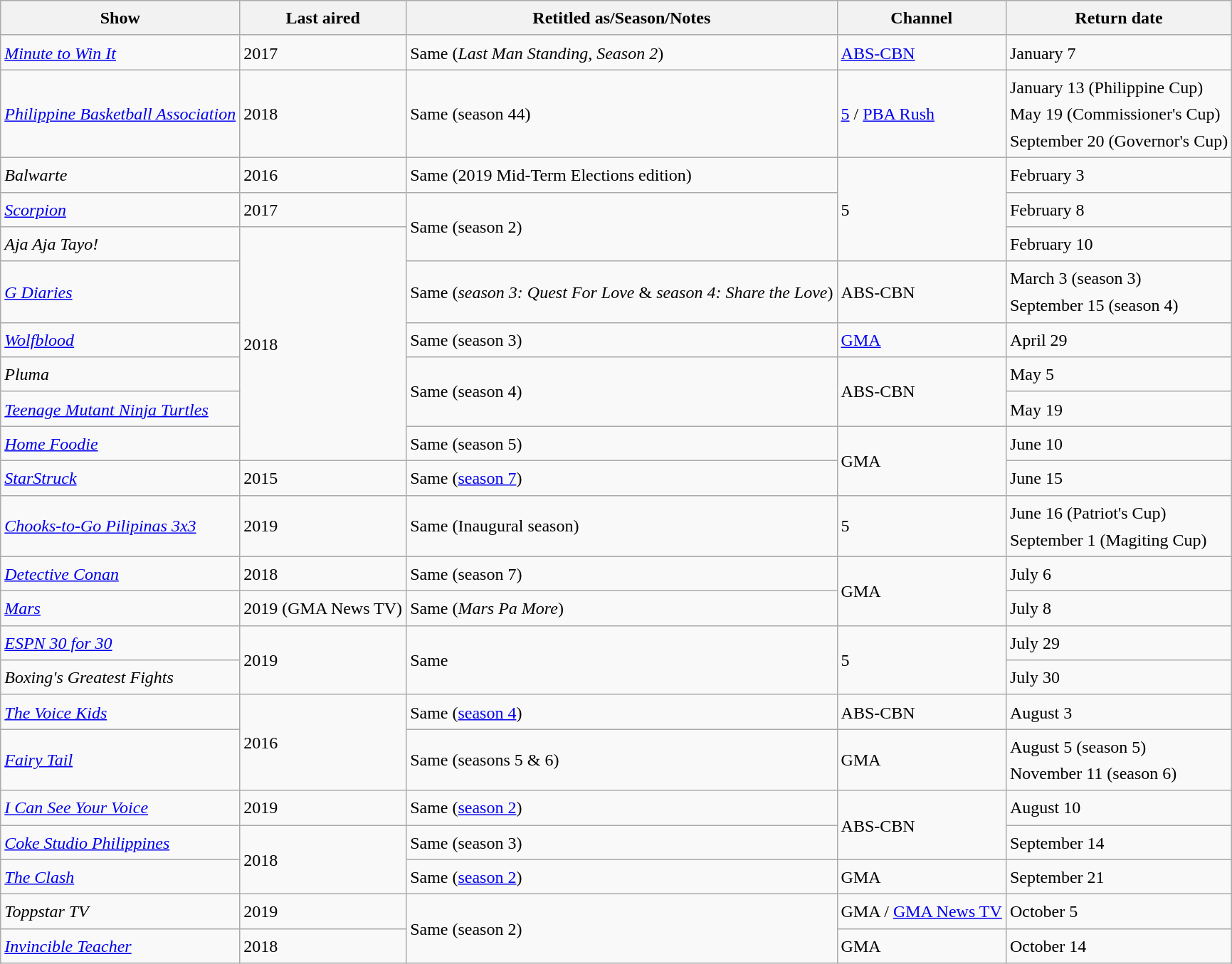<table class="wikitable" style="text-align:left; line-height:25px; width:auto;">
<tr>
<th>Show</th>
<th>Last aired</th>
<th>Retitled as/Season/Notes</th>
<th>Channel</th>
<th>Return date</th>
</tr>
<tr>
<td><em><a href='#'>Minute to Win It</a></em></td>
<td>2017</td>
<td>Same (<em>Last Man Standing, Season 2</em>)</td>
<td><a href='#'>ABS-CBN</a></td>
<td>January 7</td>
</tr>
<tr>
<td><em><a href='#'>Philippine Basketball Association</a></em></td>
<td>2018</td>
<td>Same (season 44)</td>
<td><a href='#'>5</a> / <a href='#'>PBA Rush</a></td>
<td>January 13 (Philippine Cup) <br> May 19 (Commissioner's Cup) <br> September 20 (Governor's Cup)</td>
</tr>
<tr>
<td><em>Balwarte</em></td>
<td>2016</td>
<td>Same (2019 Mid-Term Elections edition)</td>
<td rowspan="3">5</td>
<td>February 3</td>
</tr>
<tr>
<td><em><a href='#'>Scorpion</a></em></td>
<td>2017</td>
<td rowspan="2">Same (season 2)</td>
<td>February 8</td>
</tr>
<tr>
<td><em>Aja Aja Tayo!</em></td>
<td rowspan="6">2018</td>
<td>February 10</td>
</tr>
<tr>
<td><em><a href='#'>G Diaries</a></em></td>
<td>Same (<em>season 3: Quest For Love</em> & <em>season 4: Share the Love</em>)</td>
<td>ABS-CBN</td>
<td>March 3 (season 3) <br> September 15 (season 4)</td>
</tr>
<tr>
<td><em><a href='#'>Wolfblood</a></em></td>
<td>Same (season 3)</td>
<td><a href='#'>GMA</a></td>
<td>April 29</td>
</tr>
<tr>
<td><em>Pluma</em></td>
<td rowspan="2">Same (season 4)</td>
<td rowspan="2">ABS-CBN</td>
<td>May 5</td>
</tr>
<tr>
<td><em><a href='#'>Teenage Mutant Ninja Turtles</a></em></td>
<td>May 19</td>
</tr>
<tr>
<td><em><a href='#'>Home Foodie</a></em></td>
<td>Same (season 5)</td>
<td rowspan="2">GMA</td>
<td>June 10</td>
</tr>
<tr>
<td><em><a href='#'>StarStruck</a></em></td>
<td>2015</td>
<td>Same (<a href='#'>season 7</a>)</td>
<td>June 15</td>
</tr>
<tr>
<td><em><a href='#'>Chooks-to-Go Pilipinas 3x3</a></em></td>
<td>2019</td>
<td>Same (Inaugural season)</td>
<td>5</td>
<td>June 16 (Patriot's Cup) <br> September 1 (Magiting Cup)</td>
</tr>
<tr>
<td><em><a href='#'>Detective Conan</a></em></td>
<td>2018</td>
<td>Same (season 7)</td>
<td rowspan="2">GMA</td>
<td>July 6</td>
</tr>
<tr>
<td><em><a href='#'>Mars</a></em></td>
<td>2019 (GMA News TV)</td>
<td>Same (<em>Mars Pa More</em>)</td>
<td>July 8</td>
</tr>
<tr>
<td><em><a href='#'>ESPN 30 for 30</a></em></td>
<td rowspan="2">2019</td>
<td rowspan="2">Same</td>
<td rowspan="2">5</td>
<td>July 29</td>
</tr>
<tr>
<td><em>Boxing's Greatest Fights</em></td>
<td>July 30</td>
</tr>
<tr>
<td><em><a href='#'>The Voice Kids</a></em></td>
<td rowspan="2">2016</td>
<td>Same (<a href='#'>season 4</a>)</td>
<td>ABS-CBN</td>
<td>August 3</td>
</tr>
<tr>
<td><em><a href='#'>Fairy Tail</a></em></td>
<td>Same (seasons 5 & 6)</td>
<td>GMA</td>
<td>August 5 (season 5) <br> November 11 (season 6)</td>
</tr>
<tr>
<td><em><a href='#'>I Can See Your Voice</a></em></td>
<td>2019</td>
<td>Same (<a href='#'>season 2</a>)</td>
<td rowspan="2">ABS-CBN</td>
<td>August 10</td>
</tr>
<tr>
<td><em><a href='#'>Coke Studio Philippines</a></em></td>
<td rowspan="2">2018</td>
<td>Same (season 3)</td>
<td>September 14</td>
</tr>
<tr>
<td><em><a href='#'>The Clash</a></em></td>
<td>Same (<a href='#'>season 2</a>)</td>
<td>GMA</td>
<td>September 21</td>
</tr>
<tr>
<td><em>Toppstar TV</em></td>
<td>2019</td>
<td rowspan="2">Same (season 2)</td>
<td>GMA / <a href='#'>GMA News TV</a></td>
<td>October 5</td>
</tr>
<tr>
<td><em><a href='#'>Invincible Teacher</a></em></td>
<td>2018</td>
<td>GMA</td>
<td>October 14</td>
</tr>
</table>
